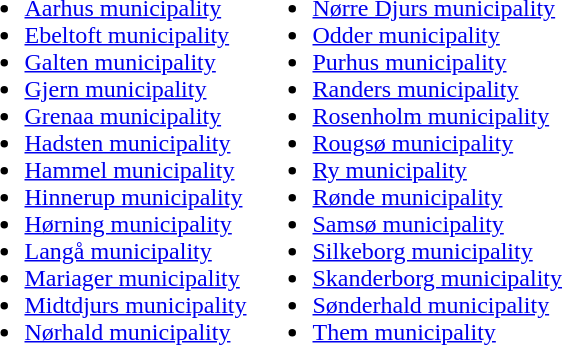<table border="0">
<tr ---->
<td><br><ul><li><a href='#'>Aarhus municipality</a></li><li><a href='#'>Ebeltoft municipality</a></li><li><a href='#'>Galten municipality</a></li><li><a href='#'>Gjern municipality</a></li><li><a href='#'>Grenaa municipality</a></li><li><a href='#'>Hadsten municipality</a></li><li><a href='#'>Hammel municipality</a></li><li><a href='#'>Hinnerup municipality</a></li><li><a href='#'>Hørning municipality</a></li><li><a href='#'>Langå municipality</a></li><li><a href='#'>Mariager municipality</a></li><li><a href='#'>Midtdjurs municipality</a></li><li><a href='#'>Nørhald municipality</a></li></ul></td>
<td><br><ul><li><a href='#'>Nørre Djurs municipality</a></li><li><a href='#'>Odder municipality</a></li><li><a href='#'>Purhus municipality</a></li><li><a href='#'>Randers municipality</a></li><li><a href='#'>Rosenholm municipality</a></li><li><a href='#'>Rougsø municipality</a></li><li><a href='#'>Ry municipality</a></li><li><a href='#'>Rønde municipality</a></li><li><a href='#'>Samsø municipality</a></li><li><a href='#'>Silkeborg municipality</a></li><li><a href='#'>Skanderborg municipality</a></li><li><a href='#'>Sønderhald municipality</a></li><li><a href='#'>Them municipality</a></li></ul></td>
</tr>
</table>
